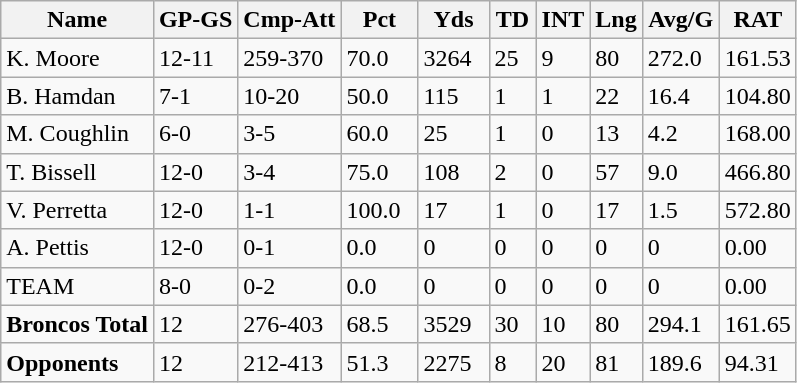<table class="wikitable" style="white-space:nowrap;">
<tr>
<th>Name</th>
<th>GP-GS</th>
<th>Cmp-Att</th>
<th>Pct</th>
<th>Yds</th>
<th>TD</th>
<th>INT</th>
<th>Lng</th>
<th>Avg/G</th>
<th>RAT</th>
</tr>
<tr>
<td>K. Moore</td>
<td>12-11  </td>
<td>259-370 </td>
<td>70.0  </td>
<td>3264  </td>
<td>25  </td>
<td>9  </td>
<td>80  </td>
<td>272.0  </td>
<td>161.53</td>
</tr>
<tr>
<td>B. Hamdan</td>
<td>7-1  </td>
<td>10-20  </td>
<td>50.0  </td>
<td>115  </td>
<td>1  </td>
<td>1  </td>
<td>22  </td>
<td>16.4  </td>
<td>104.80</td>
</tr>
<tr>
<td>M. Coughlin</td>
<td>6-0  </td>
<td>3-5  </td>
<td>60.0  </td>
<td>25  </td>
<td>1  </td>
<td>0  </td>
<td>13  </td>
<td>4.2  </td>
<td>168.00</td>
</tr>
<tr>
<td>T. Bissell</td>
<td>12-0  </td>
<td>3-4  </td>
<td>75.0  </td>
<td>108  </td>
<td>2  </td>
<td>0  </td>
<td>57  </td>
<td>9.0  </td>
<td>466.80</td>
</tr>
<tr>
<td>V. Perretta</td>
<td>12-0  </td>
<td>1-1  </td>
<td>100.0  </td>
<td>17  </td>
<td>1  </td>
<td>0  </td>
<td>17  </td>
<td>1.5  </td>
<td>572.80</td>
</tr>
<tr>
<td>A. Pettis</td>
<td>12-0  </td>
<td>0-1  </td>
<td>0.0  </td>
<td>0  </td>
<td>0  </td>
<td>0  </td>
<td>0  </td>
<td>0  </td>
<td>0.00</td>
</tr>
<tr>
<td>TEAM</td>
<td>8-0  </td>
<td>0-2  </td>
<td>0.0  </td>
<td>0  </td>
<td>0  </td>
<td>0  </td>
<td>0  </td>
<td>0  </td>
<td>0.00</td>
</tr>
<tr>
<td><strong>Broncos Total</strong></td>
<td>12  </td>
<td>276-403  </td>
<td>68.5  </td>
<td>3529  </td>
<td>30  </td>
<td>10  </td>
<td>80  </td>
<td>294.1  </td>
<td>161.65</td>
</tr>
<tr>
<td><strong>Opponents</strong></td>
<td>12  </td>
<td>212-413  </td>
<td>51.3  </td>
<td>2275  </td>
<td>8  </td>
<td>20  </td>
<td>81  </td>
<td>189.6  </td>
<td>94.31</td>
</tr>
</table>
